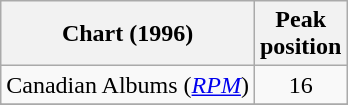<table class="wikitable sortable">
<tr>
<th>Chart (1996)</th>
<th>Peak<br>position</th>
</tr>
<tr>
<td>Canadian Albums (<em><a href='#'>RPM</a></em>)</td>
<td align="center">16</td>
</tr>
<tr>
</tr>
<tr>
</tr>
<tr>
</tr>
</table>
